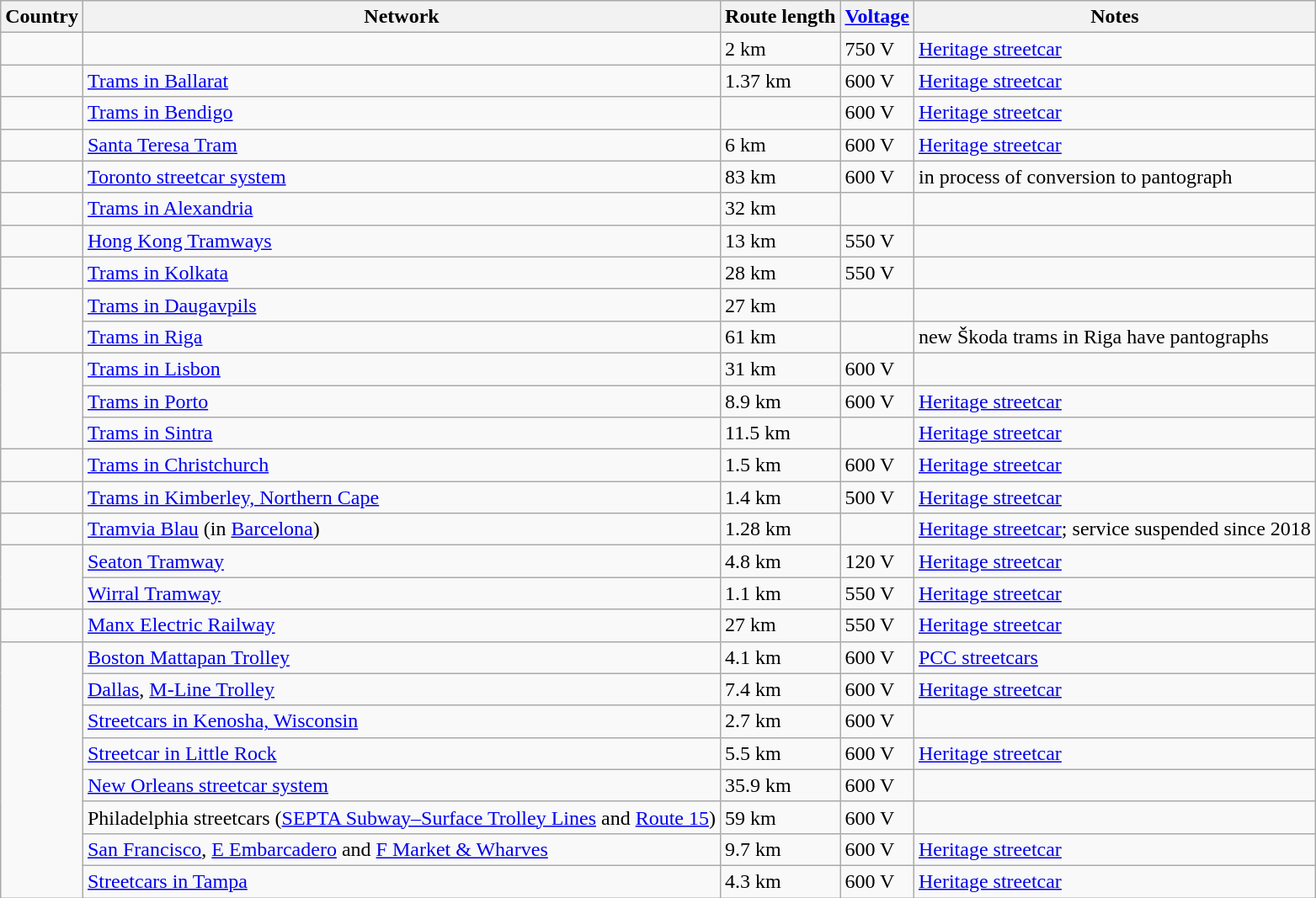<table class="wikitable sortable">
<tr>
<th>Country</th>
<th>Network</th>
<th>Route length</th>
<th><a href='#'>Voltage</a></th>
<th>Notes</th>
</tr>
<tr>
<td></td>
<td></td>
<td>2 km</td>
<td>750 V</td>
<td><a href='#'>Heritage streetcar</a></td>
</tr>
<tr>
<td></td>
<td><a href='#'>Trams in Ballarat</a></td>
<td>1.37 km</td>
<td>600 V</td>
<td><a href='#'>Heritage streetcar</a></td>
</tr>
<tr>
<td></td>
<td><a href='#'>Trams in Bendigo</a></td>
<td></td>
<td>600 V</td>
<td><a href='#'>Heritage streetcar</a></td>
</tr>
<tr>
<td></td>
<td><a href='#'>Santa Teresa Tram</a></td>
<td>6 km</td>
<td>600 V</td>
<td><a href='#'>Heritage streetcar</a></td>
</tr>
<tr>
<td></td>
<td><a href='#'>Toronto streetcar system</a></td>
<td>83 km</td>
<td>600 V</td>
<td>in process of conversion to pantograph</td>
</tr>
<tr>
<td></td>
<td><a href='#'>Trams in Alexandria</a></td>
<td>32 km</td>
<td></td>
<td></td>
</tr>
<tr>
<td></td>
<td><a href='#'>Hong Kong Tramways</a></td>
<td>13 km</td>
<td>550 V</td>
<td></td>
</tr>
<tr>
<td></td>
<td><a href='#'>Trams in Kolkata</a></td>
<td>28 km</td>
<td>550 V</td>
<td></td>
</tr>
<tr>
<td rowspan="2"></td>
<td><a href='#'>Trams in Daugavpils</a></td>
<td>27 km</td>
<td></td>
<td></td>
</tr>
<tr>
<td><a href='#'>Trams in Riga</a></td>
<td>61 km</td>
<td></td>
<td>new Škoda trams in Riga have pantographs</td>
</tr>
<tr>
<td rowspan="3"></td>
<td><a href='#'>Trams in Lisbon</a></td>
<td>31 km</td>
<td>600 V</td>
<td></td>
</tr>
<tr>
<td><a href='#'>Trams in Porto</a></td>
<td>8.9 km</td>
<td>600 V</td>
<td><a href='#'>Heritage streetcar</a></td>
</tr>
<tr>
<td><a href='#'>Trams in Sintra</a></td>
<td>11.5 km</td>
<td></td>
<td><a href='#'>Heritage streetcar</a></td>
</tr>
<tr>
<td></td>
<td><a href='#'>Trams in Christchurch</a></td>
<td>1.5 km</td>
<td>600 V</td>
<td><a href='#'>Heritage streetcar</a></td>
</tr>
<tr>
<td></td>
<td><a href='#'>Trams in Kimberley, Northern Cape</a></td>
<td>1.4 km</td>
<td>500 V</td>
<td><a href='#'>Heritage streetcar</a></td>
</tr>
<tr>
<td></td>
<td><a href='#'>Tramvia Blau</a> (in <a href='#'>Barcelona</a>)</td>
<td>1.28 km</td>
<td></td>
<td><a href='#'>Heritage streetcar</a>; service suspended since 2018</td>
</tr>
<tr>
<td rowspan="2"></td>
<td><a href='#'>Seaton Tramway</a></td>
<td>4.8 km</td>
<td>120 V</td>
<td><a href='#'>Heritage streetcar</a></td>
</tr>
<tr>
<td><a href='#'>Wirral Tramway</a></td>
<td>1.1 km</td>
<td>550 V</td>
<td><a href='#'>Heritage streetcar</a></td>
</tr>
<tr>
<td></td>
<td><a href='#'>Manx Electric Railway</a></td>
<td>27 km</td>
<td>550 V</td>
<td><a href='#'>Heritage streetcar</a></td>
</tr>
<tr>
<td rowspan="8"></td>
<td><a href='#'>Boston Mattapan Trolley</a></td>
<td>4.1 km</td>
<td>600 V</td>
<td><a href='#'>PCC streetcars</a></td>
</tr>
<tr>
<td><a href='#'>Dallas</a>, <a href='#'>M-Line Trolley</a></td>
<td>7.4 km</td>
<td>600 V</td>
<td><a href='#'>Heritage streetcar</a></td>
</tr>
<tr>
<td><a href='#'>Streetcars in Kenosha, Wisconsin</a></td>
<td>2.7 km</td>
<td>600 V</td>
<td></td>
</tr>
<tr>
<td><a href='#'>Streetcar in Little Rock</a></td>
<td>5.5 km</td>
<td>600 V</td>
<td><a href='#'>Heritage streetcar</a></td>
</tr>
<tr>
<td><a href='#'>New Orleans streetcar system</a></td>
<td>35.9 km</td>
<td>600 V</td>
<td></td>
</tr>
<tr>
<td>Philadelphia streetcars (<a href='#'>SEPTA Subway–Surface Trolley Lines</a> and <a href='#'>Route 15</a>)</td>
<td>59 km</td>
<td>600 V</td>
<td></td>
</tr>
<tr>
<td><a href='#'>San Francisco</a>, <a href='#'>E Embarcadero</a> and <a href='#'>F Market & Wharves</a></td>
<td>9.7 km</td>
<td>600 V</td>
<td><a href='#'>Heritage streetcar</a></td>
</tr>
<tr>
<td><a href='#'>Streetcars in Tampa</a></td>
<td>4.3 km</td>
<td>600 V</td>
<td><a href='#'>Heritage streetcar</a></td>
</tr>
</table>
